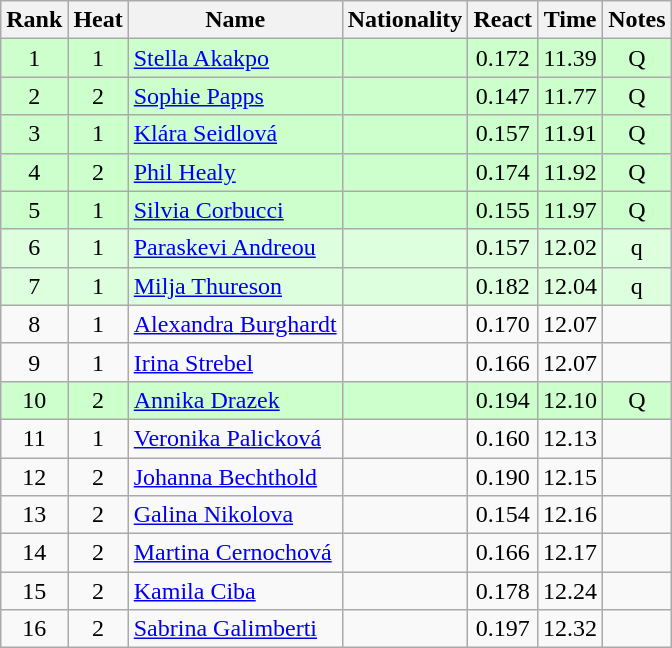<table class="wikitable sortable" style="text-align:center">
<tr>
<th>Rank</th>
<th>Heat</th>
<th>Name</th>
<th>Nationality</th>
<th>React</th>
<th>Time</th>
<th>Notes</th>
</tr>
<tr bgcolor=ccffcc>
<td>1</td>
<td>1</td>
<td align=left><a href='#'>Stella Akakpo</a></td>
<td align=left></td>
<td>0.172</td>
<td>11.39</td>
<td>Q</td>
</tr>
<tr bgcolor=ccffcc>
<td>2</td>
<td>2</td>
<td align=left><a href='#'>Sophie Papps</a></td>
<td align=left></td>
<td>0.147</td>
<td>11.77</td>
<td>Q</td>
</tr>
<tr bgcolor=ccffcc>
<td>3</td>
<td>1</td>
<td align=left><a href='#'>Klára Seidlová</a></td>
<td align=left></td>
<td>0.157</td>
<td>11.91</td>
<td>Q</td>
</tr>
<tr bgcolor=ccffcc>
<td>4</td>
<td>2</td>
<td align=left><a href='#'>Phil Healy</a></td>
<td align=left></td>
<td>0.174</td>
<td>11.92</td>
<td>Q</td>
</tr>
<tr bgcolor=ccffcc>
<td>5</td>
<td>1</td>
<td align=left><a href='#'>Silvia Corbucci</a></td>
<td align=left></td>
<td>0.155</td>
<td>11.97</td>
<td>Q</td>
</tr>
<tr bgcolor=ddffdd>
<td>6</td>
<td>1</td>
<td align=left><a href='#'>Paraskevi Andreou</a></td>
<td align=left></td>
<td>0.157</td>
<td>12.02</td>
<td>q</td>
</tr>
<tr bgcolor=ddffdd>
<td>7</td>
<td>1</td>
<td align=left><a href='#'>Milja Thureson</a></td>
<td align=left></td>
<td>0.182</td>
<td>12.04</td>
<td>q</td>
</tr>
<tr>
<td>8</td>
<td>1</td>
<td align=left><a href='#'>Alexandra Burghardt</a></td>
<td align=left></td>
<td>0.170</td>
<td>12.07</td>
<td></td>
</tr>
<tr>
<td>9</td>
<td>1</td>
<td align=left><a href='#'>Irina Strebel</a></td>
<td align=left></td>
<td>0.166</td>
<td>12.07</td>
<td></td>
</tr>
<tr bgcolor=ccffcc>
<td>10</td>
<td>2</td>
<td align=left><a href='#'>Annika Drazek</a></td>
<td align=left></td>
<td>0.194</td>
<td>12.10</td>
<td>Q</td>
</tr>
<tr>
<td>11</td>
<td>1</td>
<td align=left><a href='#'>Veronika Palicková</a></td>
<td align=left></td>
<td>0.160</td>
<td>12.13</td>
<td></td>
</tr>
<tr>
<td>12</td>
<td>2</td>
<td align=left><a href='#'>Johanna Bechthold</a></td>
<td align=left></td>
<td>0.190</td>
<td>12.15</td>
<td></td>
</tr>
<tr>
<td>13</td>
<td>2</td>
<td align=left><a href='#'>Galina Nikolova</a></td>
<td align=left></td>
<td>0.154</td>
<td>12.16</td>
<td></td>
</tr>
<tr>
<td>14</td>
<td>2</td>
<td align=left><a href='#'>Martina Cernochová</a></td>
<td align=left></td>
<td>0.166</td>
<td>12.17</td>
<td></td>
</tr>
<tr>
<td>15</td>
<td>2</td>
<td align=left><a href='#'>Kamila Ciba</a></td>
<td align=left></td>
<td>0.178</td>
<td>12.24</td>
<td></td>
</tr>
<tr>
<td>16</td>
<td>2</td>
<td align=left><a href='#'>Sabrina Galimberti</a></td>
<td align=left></td>
<td>0.197</td>
<td>12.32</td>
<td></td>
</tr>
</table>
